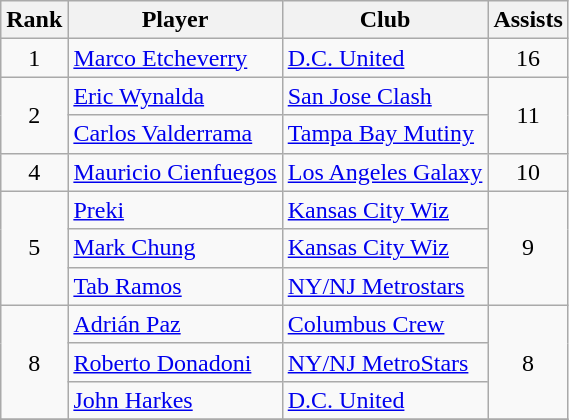<table class="wikitable" style="text-align:center">
<tr>
<th>Rank</th>
<th>Player</th>
<th>Club</th>
<th>Assists</th>
</tr>
<tr>
<td>1</td>
<td align="left"> <a href='#'>Marco Etcheverry</a></td>
<td align="left"><a href='#'>D.C. United</a></td>
<td>16</td>
</tr>
<tr>
<td rowspan="2">2</td>
<td align="left"> <a href='#'>Eric Wynalda</a></td>
<td align="left"><a href='#'>San Jose Clash</a></td>
<td rowspan="2">11</td>
</tr>
<tr>
<td align="left"> <a href='#'>Carlos Valderrama</a></td>
<td align="left"><a href='#'>Tampa Bay Mutiny</a></td>
</tr>
<tr>
<td>4</td>
<td align="left"> <a href='#'>Mauricio Cienfuegos</a></td>
<td align="left"><a href='#'>Los Angeles Galaxy</a></td>
<td>10</td>
</tr>
<tr>
<td rowspan="3">5</td>
<td align="left"> <a href='#'>Preki</a></td>
<td align="left"><a href='#'>Kansas City Wiz</a></td>
<td rowspan="3">9</td>
</tr>
<tr>
<td align="left"> <a href='#'>Mark Chung</a></td>
<td align="left"><a href='#'>Kansas City Wiz</a></td>
</tr>
<tr>
<td align="left"> <a href='#'>Tab Ramos</a></td>
<td align="left"><a href='#'>NY/NJ Metrostars</a></td>
</tr>
<tr>
<td rowspan="3">8</td>
<td align="left"> <a href='#'>Adrián Paz</a></td>
<td align="left"><a href='#'>Columbus Crew</a></td>
<td rowspan="3">8</td>
</tr>
<tr>
<td align="left"> <a href='#'>Roberto Donadoni</a></td>
<td align="left"><a href='#'>NY/NJ MetroStars</a></td>
</tr>
<tr>
<td align="left"> <a href='#'>John Harkes</a></td>
<td align="left"><a href='#'>D.C. United</a></td>
</tr>
<tr>
</tr>
</table>
